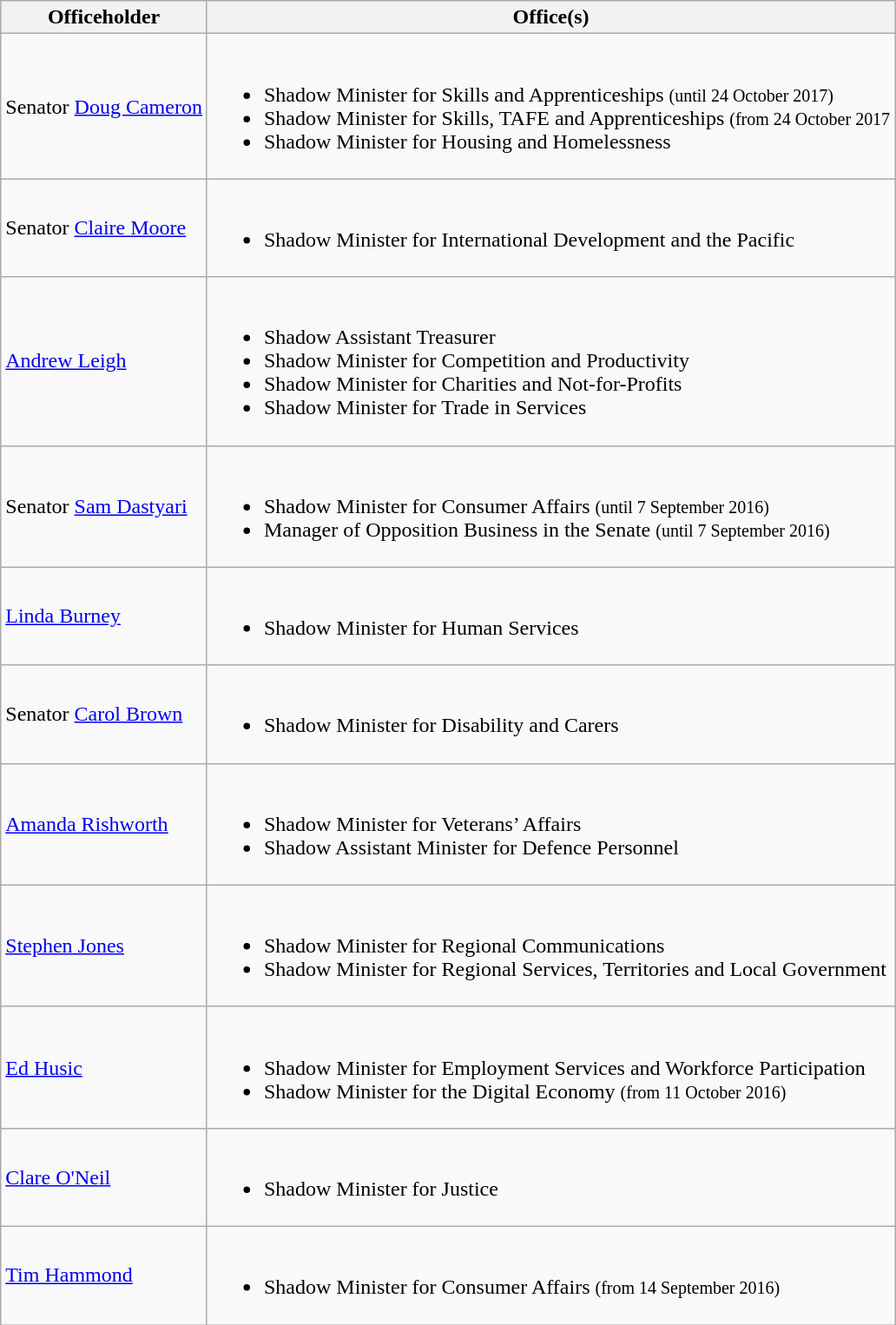<table class="wikitable">
<tr>
<th>Officeholder</th>
<th>Office(s)</th>
</tr>
<tr>
<td>Senator <a href='#'>Doug Cameron</a></td>
<td><br><ul><li>Shadow Minister for Skills and Apprenticeships <small>(until 24 October 2017)</small></li><li>Shadow Minister for Skills, TAFE and Apprenticeships <small>(from 24 October 2017</small></li><li>Shadow Minister for Housing and Homelessness</li></ul></td>
</tr>
<tr>
<td>Senator <a href='#'>Claire Moore</a></td>
<td><br><ul><li>Shadow Minister for International Development and the Pacific</li></ul></td>
</tr>
<tr>
<td><a href='#'>Andrew Leigh</a> </td>
<td><br><ul><li>Shadow Assistant Treasurer</li><li>Shadow Minister for Competition and Productivity</li><li>Shadow Minister for Charities and Not-for-Profits</li><li>Shadow Minister for Trade in Services</li></ul></td>
</tr>
<tr>
<td>Senator <a href='#'>Sam Dastyari</a></td>
<td><br><ul><li>Shadow Minister for Consumer Affairs <small>(until 7 September 2016)</small></li><li>Manager of Opposition Business in the Senate <small>(until 7 September 2016)</small></li></ul></td>
</tr>
<tr>
<td><a href='#'>Linda Burney</a> </td>
<td><br><ul><li>Shadow Minister for Human Services</li></ul></td>
</tr>
<tr>
<td>Senator <a href='#'>Carol Brown</a></td>
<td><br><ul><li>Shadow Minister for Disability and Carers</li></ul></td>
</tr>
<tr>
<td><a href='#'>Amanda Rishworth</a> </td>
<td><br><ul><li>Shadow Minister for Veterans’ Affairs</li><li>Shadow Assistant Minister for Defence Personnel</li></ul></td>
</tr>
<tr>
<td><a href='#'>Stephen Jones</a> </td>
<td><br><ul><li>Shadow Minister for Regional Communications</li><li>Shadow Minister for Regional Services, Territories and Local Government</li></ul></td>
</tr>
<tr>
<td><a href='#'>Ed Husic</a> </td>
<td><br><ul><li>Shadow Minister for Employment Services and Workforce Participation</li><li>Shadow Minister for the Digital Economy <small>(from 11 October 2016)</small></li></ul></td>
</tr>
<tr>
<td><a href='#'>Clare O'Neil</a> </td>
<td><br><ul><li>Shadow Minister for Justice</li></ul></td>
</tr>
<tr>
<td><a href='#'>Tim Hammond</a> </td>
<td><br><ul><li>Shadow Minister for Consumer Affairs <small>(from 14 September 2016)</small></li></ul></td>
</tr>
</table>
